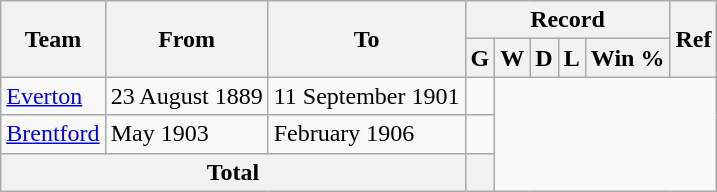<table class="wikitable" style="text-align: center">
<tr>
<th rowspan="2">Team</th>
<th rowspan="2">From</th>
<th rowspan="2">To</th>
<th colspan="5">Record</th>
<th rowspan="2">Ref</th>
</tr>
<tr>
<th>G</th>
<th>W</th>
<th>D</th>
<th>L</th>
<th>Win %</th>
</tr>
<tr>
<td align=left><a href='#'>Everton</a></td>
<td align=left>23 August 1889</td>
<td align=left>11 September 1901<br></td>
<td></td>
</tr>
<tr>
<td align=left><a href='#'>Brentford</a></td>
<td align=left>May 1903</td>
<td align=left>February 1906<br></td>
<td></td>
</tr>
<tr>
<th colspan="3">Total<br></th>
<th></th>
</tr>
</table>
